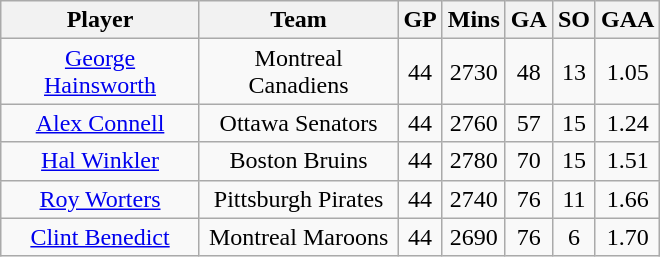<table class="wikitable">
<tr>
<th bgcolor="#DDDDFF" width="125">Player</th>
<th bgcolor="#DDDDFF" width="125">Team</th>
<th bgcolor="#DDDDFF" width="5">GP</th>
<th bgcolor="#DDDDFF" width="5">Mins</th>
<th bgcolor="#DDDDFF" width="5">GA</th>
<th bgcolor="#DDDDFF" width="5">SO</th>
<th bgcolor="#DDDDFF" width="5">GAA</th>
</tr>
<tr align="center">
<td><a href='#'>George Hainsworth</a></td>
<td>Montreal Canadiens</td>
<td>44</td>
<td>2730</td>
<td>48</td>
<td>13</td>
<td>1.05</td>
</tr>
<tr align="center">
<td><a href='#'>Alex Connell</a></td>
<td>Ottawa Senators</td>
<td>44</td>
<td>2760</td>
<td>57</td>
<td>15</td>
<td>1.24</td>
</tr>
<tr align="center">
<td><a href='#'>Hal Winkler</a></td>
<td>Boston Bruins</td>
<td>44</td>
<td>2780</td>
<td>70</td>
<td>15</td>
<td>1.51</td>
</tr>
<tr align="center">
<td><a href='#'>Roy Worters</a></td>
<td>Pittsburgh Pirates</td>
<td>44</td>
<td>2740</td>
<td>76</td>
<td>11</td>
<td>1.66</td>
</tr>
<tr align="center">
<td><a href='#'>Clint Benedict</a></td>
<td>Montreal Maroons</td>
<td>44</td>
<td>2690</td>
<td>76</td>
<td>6</td>
<td>1.70</td>
</tr>
</table>
